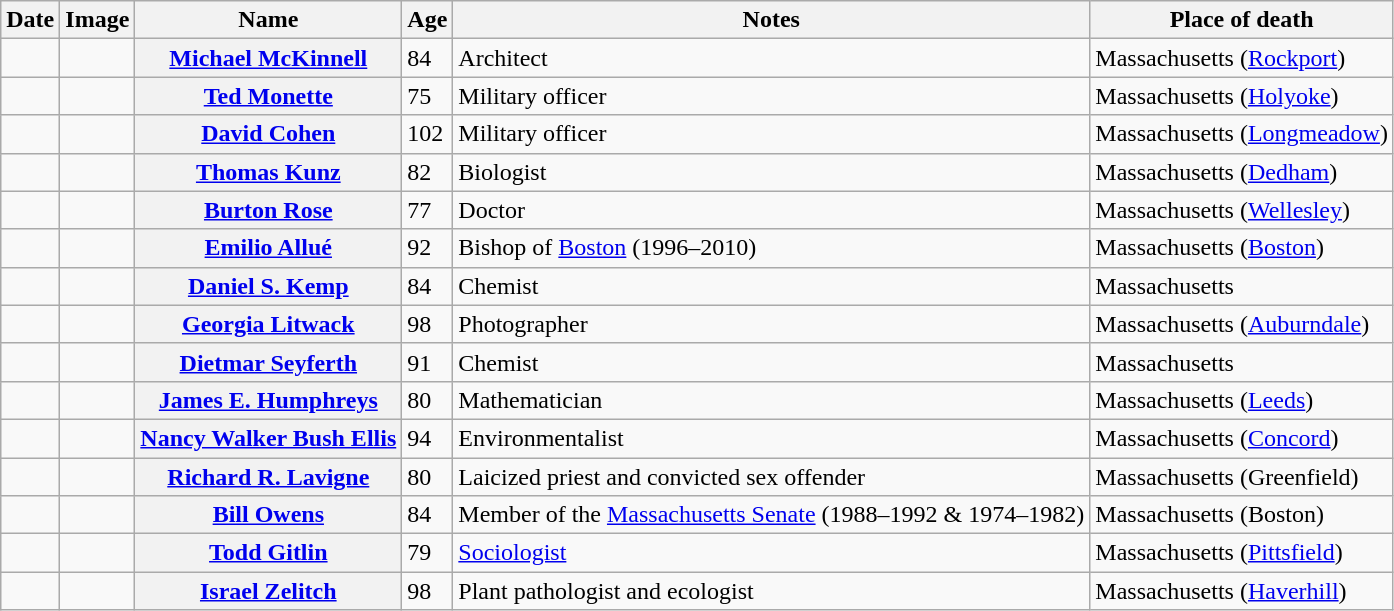<table class="wikitable sortable plainrowheaders">
<tr valign=bottom>
<th scope="col">Date</th>
<th scope="col">Image</th>
<th scope="col">Name</th>
<th scope="col">Age</th>
<th scope="col">Notes</th>
<th scope="col">Place of death</th>
</tr>
<tr>
<td></td>
<td></td>
<th scope="row"><a href='#'>Michael McKinnell</a></th>
<td>84</td>
<td>Architect</td>
<td>Massachusetts (<a href='#'>Rockport</a>)</td>
</tr>
<tr>
<td></td>
<td></td>
<th scope="row"><a href='#'>Ted Monette</a></th>
<td>75</td>
<td>Military officer</td>
<td>Massachusetts (<a href='#'>Holyoke</a>)</td>
</tr>
<tr>
<td></td>
<td></td>
<th scope="row"><a href='#'>David Cohen</a></th>
<td>102</td>
<td>Military officer</td>
<td>Massachusetts (<a href='#'>Longmeadow</a>)</td>
</tr>
<tr>
<td></td>
<td></td>
<th scope="row"><a href='#'>Thomas Kunz</a></th>
<td>82</td>
<td>Biologist</td>
<td>Massachusetts (<a href='#'>Dedham</a>)</td>
</tr>
<tr>
<td></td>
<td></td>
<th scope="row"><a href='#'>Burton Rose</a></th>
<td>77</td>
<td>Doctor</td>
<td>Massachusetts (<a href='#'>Wellesley</a>)</td>
</tr>
<tr>
<td></td>
<td></td>
<th scope="row"><a href='#'>Emilio Allué</a></th>
<td>92</td>
<td>Bishop of <a href='#'>Boston</a> (1996–2010)</td>
<td>Massachusetts (<a href='#'>Boston</a>)</td>
</tr>
<tr>
<td></td>
<td></td>
<th scope="row"><a href='#'>Daniel S. Kemp</a></th>
<td>84</td>
<td>Chemist</td>
<td>Massachusetts</td>
</tr>
<tr>
<td></td>
<td></td>
<th scope="row"><a href='#'>Georgia Litwack</a></th>
<td>98</td>
<td>Photographer</td>
<td>Massachusetts (<a href='#'>Auburndale</a>)</td>
</tr>
<tr>
<td></td>
<td></td>
<th scope="row"><a href='#'>Dietmar Seyferth</a></th>
<td>91</td>
<td>Chemist</td>
<td>Massachusetts</td>
</tr>
<tr>
<td></td>
<td></td>
<th scope="row"><a href='#'>James E. Humphreys</a></th>
<td>80</td>
<td>Mathematician</td>
<td>Massachusetts (<a href='#'>Leeds</a>)</td>
</tr>
<tr>
<td></td>
<td></td>
<th scope="row"><a href='#'>Nancy Walker Bush Ellis</a></th>
<td>94</td>
<td>Environmentalist</td>
<td>Massachusetts (<a href='#'>Concord</a>)</td>
</tr>
<tr>
<td></td>
<td></td>
<th scope="row"><a href='#'>Richard R. Lavigne</a></th>
<td>80</td>
<td>Laicized priest and convicted sex offender</td>
<td>Massachusetts (Greenfield)</td>
</tr>
<tr>
<td></td>
<td></td>
<th scope="row"><a href='#'>Bill Owens</a></th>
<td>84</td>
<td>Member of the <a href='#'>Massachusetts Senate</a> (1988–1992 & 1974–1982)</td>
<td>Massachusetts (Boston)</td>
</tr>
<tr>
<td></td>
<td></td>
<th scope="row"><a href='#'>Todd Gitlin</a></th>
<td>79</td>
<td><a href='#'>Sociologist</a></td>
<td>Massachusetts (<a href='#'>Pittsfield</a>)</td>
</tr>
<tr>
<td></td>
<td></td>
<th scope="row"><a href='#'>Israel Zelitch</a></th>
<td>98</td>
<td>Plant pathologist and ecologist</td>
<td>Massachusetts (<a href='#'>Haverhill</a>)</td>
</tr>
</table>
